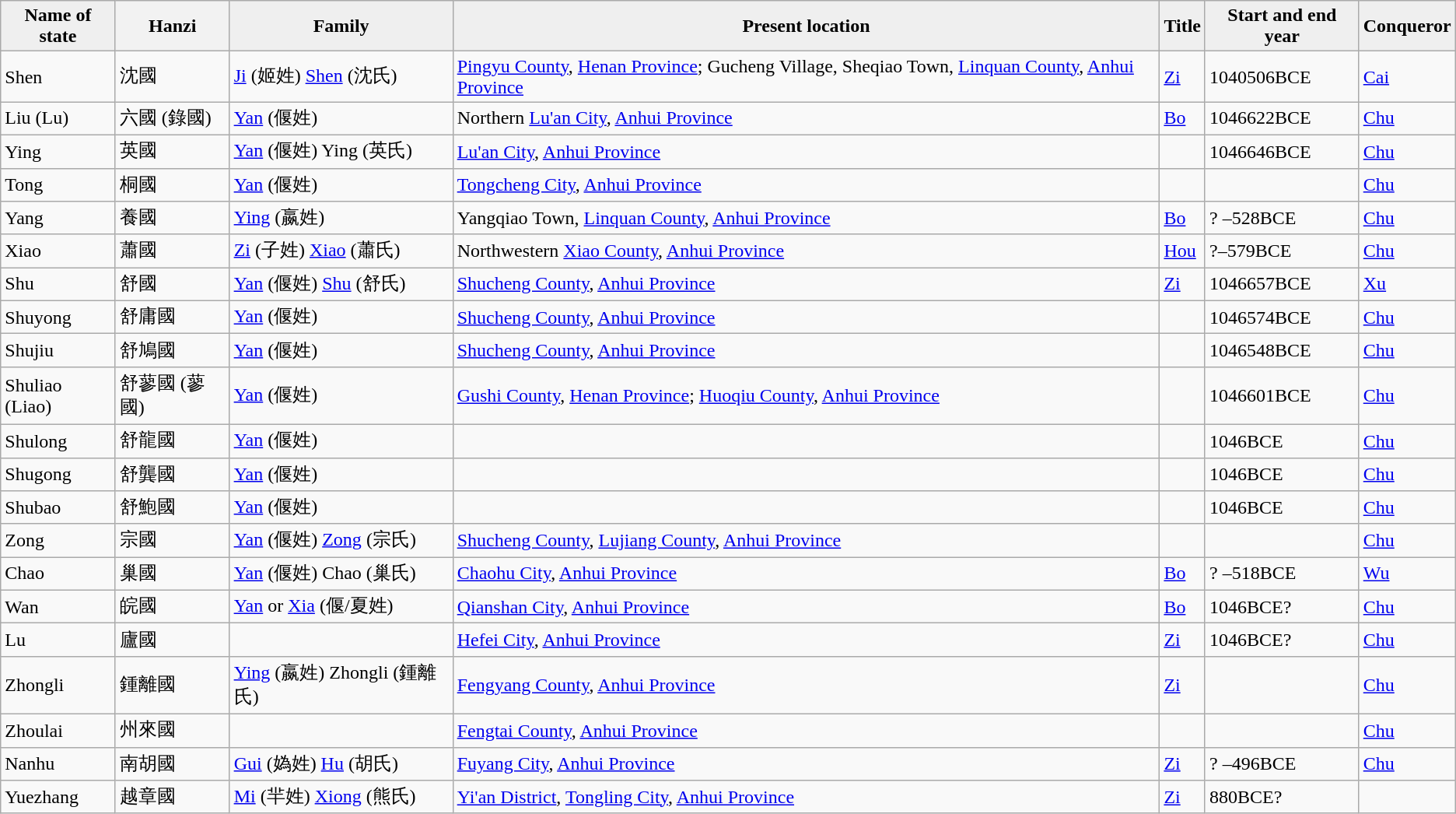<table class="wikitable">
<tr>
<th style="background:#efefef;">Name of state</th>
<th>Hanzi</th>
<th style="background:#efefef;">Family</th>
<th style="background:#efefef;">Present location</th>
<th style="background:#efefef;">Title</th>
<th style="background:#efefef;">Start and end year</th>
<th style="background:#efefef;">Conqueror</th>
</tr>
<tr ---->
<td>Shen</td>
<td>沈國</td>
<td><a href='#'>Ji</a> (姬姓) <a href='#'>Shen</a> (沈氏)</td>
<td><a href='#'>Pingyu County</a>, <a href='#'>Henan Province</a>; Gucheng Village, Sheqiao Town, <a href='#'>Linquan County</a>, <a href='#'>Anhui Province</a></td>
<td><a href='#'>Zi</a></td>
<td>1040506BCE</td>
<td><a href='#'>Cai</a></td>
</tr>
<tr ---->
<td>Liu (Lu)</td>
<td>六國 (錄國)</td>
<td><a href='#'>Yan</a> (偃姓)</td>
<td>Northern <a href='#'>Lu'an City</a>, <a href='#'>Anhui Province</a></td>
<td><a href='#'>Bo</a></td>
<td>1046622BCE</td>
<td><a href='#'>Chu</a></td>
</tr>
<tr ---->
<td>Ying</td>
<td>英國</td>
<td><a href='#'>Yan</a> (偃姓) Ying (英氏)</td>
<td><a href='#'>Lu'an City</a>, <a href='#'>Anhui Province</a></td>
<td></td>
<td>1046646BCE</td>
<td><a href='#'>Chu</a></td>
</tr>
<tr ---->
<td>Tong</td>
<td>桐國</td>
<td><a href='#'>Yan</a> (偃姓)</td>
<td><a href='#'>Tongcheng City</a>, <a href='#'>Anhui Province</a></td>
<td></td>
<td></td>
<td><a href='#'>Chu</a></td>
</tr>
<tr ---->
<td>Yang</td>
<td>養國</td>
<td><a href='#'>Ying</a> (嬴姓)</td>
<td>Yangqiao Town, <a href='#'>Linquan County</a>, <a href='#'>Anhui Province</a></td>
<td><a href='#'>Bo</a></td>
<td>? –528BCE</td>
<td><a href='#'>Chu</a></td>
</tr>
<tr ---->
<td>Xiao</td>
<td>蕭國</td>
<td><a href='#'>Zi</a> (子姓) <a href='#'>Xiao</a> (蕭氏)</td>
<td>Northwestern <a href='#'>Xiao County</a>, <a href='#'>Anhui Province</a></td>
<td><a href='#'>Hou</a></td>
<td>?–579BCE</td>
<td><a href='#'>Chu</a></td>
</tr>
<tr ---->
<td>Shu</td>
<td>舒國</td>
<td><a href='#'>Yan</a> (偃姓) <a href='#'>Shu</a> (舒氏)</td>
<td><a href='#'>Shucheng County</a>, <a href='#'>Anhui Province</a></td>
<td><a href='#'>Zi</a></td>
<td>1046657BCE</td>
<td><a href='#'>Xu</a></td>
</tr>
<tr ---->
<td>Shuyong</td>
<td>舒庸國</td>
<td><a href='#'>Yan</a> (偃姓)</td>
<td><a href='#'>Shucheng County</a>, <a href='#'>Anhui Province</a></td>
<td></td>
<td>1046574BCE</td>
<td><a href='#'>Chu</a></td>
</tr>
<tr ---->
<td>Shujiu</td>
<td>舒鳩國</td>
<td><a href='#'>Yan</a> (偃姓)</td>
<td><a href='#'>Shucheng County</a>, <a href='#'>Anhui Province</a></td>
<td></td>
<td>1046548BCE</td>
<td><a href='#'>Chu</a></td>
</tr>
<tr ---->
<td>Shuliao (Liao)</td>
<td>舒蓼國 (蓼國)</td>
<td><a href='#'>Yan</a> (偃姓)</td>
<td><a href='#'>Gushi County</a>, <a href='#'>Henan Province</a>; <a href='#'>Huoqiu County</a>, <a href='#'>Anhui Province</a></td>
<td></td>
<td>1046601BCE</td>
<td><a href='#'>Chu</a></td>
</tr>
<tr ---->
<td>Shulong</td>
<td>舒龍國</td>
<td><a href='#'>Yan</a> (偃姓)</td>
<td></td>
<td></td>
<td>1046BCE</td>
<td><a href='#'>Chu</a></td>
</tr>
<tr ---->
<td>Shugong</td>
<td>舒龔國</td>
<td><a href='#'>Yan</a> (偃姓)</td>
<td></td>
<td></td>
<td>1046BCE</td>
<td><a href='#'>Chu</a></td>
</tr>
<tr ---->
<td>Shubao</td>
<td>舒鮑國</td>
<td><a href='#'>Yan</a> (偃姓)</td>
<td></td>
<td></td>
<td>1046BCE</td>
<td><a href='#'>Chu</a></td>
</tr>
<tr ---->
<td>Zong</td>
<td>宗國</td>
<td><a href='#'>Yan</a> (偃姓) <a href='#'>Zong</a> (宗氏)</td>
<td><a href='#'>Shucheng County</a>, <a href='#'>Lujiang County</a>, <a href='#'>Anhui Province</a></td>
<td></td>
<td></td>
<td><a href='#'>Chu</a></td>
</tr>
<tr ---->
<td>Chao</td>
<td>巢國</td>
<td><a href='#'>Yan</a> (偃姓) Chao (巢氏)</td>
<td><a href='#'>Chaohu City</a>, <a href='#'>Anhui Province</a></td>
<td><a href='#'>Bo</a></td>
<td>? –518BCE</td>
<td><a href='#'>Wu</a></td>
</tr>
<tr ---->
<td>Wan</td>
<td>皖國</td>
<td><a href='#'>Yan</a> or <a href='#'>Xia</a> (偃/夏姓)</td>
<td><a href='#'>Qianshan City</a>, <a href='#'>Anhui Province</a></td>
<td><a href='#'>Bo</a></td>
<td>1046BCE?</td>
<td><a href='#'>Chu</a></td>
</tr>
<tr ---->
<td>Lu</td>
<td>廬國</td>
<td></td>
<td><a href='#'>Hefei City</a>, <a href='#'>Anhui Province</a></td>
<td><a href='#'>Zi</a></td>
<td>1046BCE?</td>
<td><a href='#'>Chu</a></td>
</tr>
<tr ---->
<td>Zhongli</td>
<td>鍾離國</td>
<td><a href='#'>Ying</a> (嬴姓) Zhongli (鍾離氏)</td>
<td><a href='#'>Fengyang County</a>, <a href='#'>Anhui Province</a></td>
<td><a href='#'>Zi</a></td>
<td></td>
<td><a href='#'>Chu</a></td>
</tr>
<tr ---->
<td>Zhoulai</td>
<td>州來國</td>
<td></td>
<td><a href='#'>Fengtai County</a>, <a href='#'>Anhui Province</a></td>
<td></td>
<td></td>
<td><a href='#'>Chu</a></td>
</tr>
<tr ---->
<td>Nanhu</td>
<td>南胡國</td>
<td><a href='#'>Gui</a> (媯姓) <a href='#'>Hu</a> (胡氏)</td>
<td><a href='#'>Fuyang City</a>, <a href='#'>Anhui Province</a></td>
<td><a href='#'>Zi</a></td>
<td>? –496BCE</td>
<td><a href='#'>Chu</a></td>
</tr>
<tr ---->
<td>Yuezhang</td>
<td>越章國</td>
<td><a href='#'>Mi</a> (羋姓) <a href='#'>Xiong</a> (熊氏)</td>
<td><a href='#'>Yi'an District</a>, <a href='#'>Tongling City</a>, <a href='#'>Anhui Province</a></td>
<td><a href='#'>Zi</a></td>
<td>880BCE?</td>
<td></td>
</tr>
</table>
